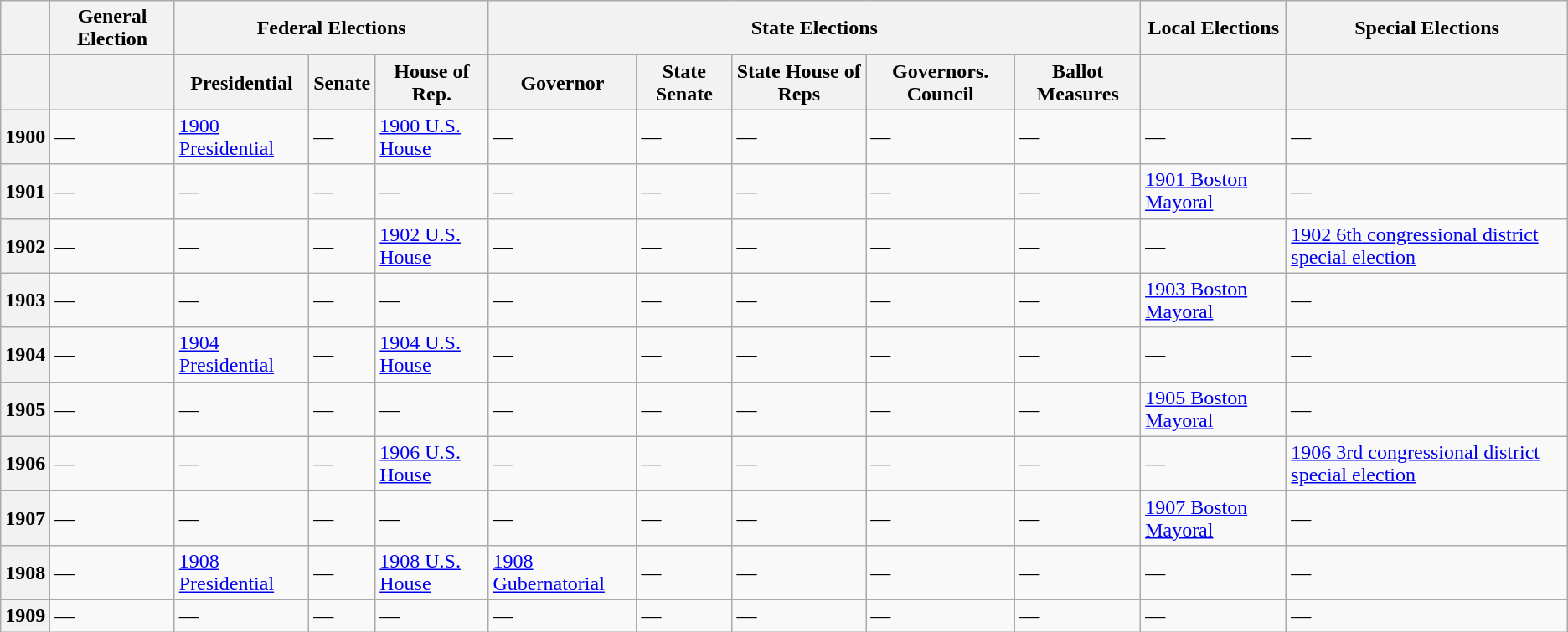<table class="wikitable">
<tr>
<th></th>
<th>General Election</th>
<th colspan=3>Federal Elections</th>
<th colspan=5>State Elections</th>
<th>Local Elections</th>
<th>Special Elections</th>
</tr>
<tr>
<th></th>
<th></th>
<th>Presidential</th>
<th>Senate</th>
<th>House of Rep.</th>
<th>Governor</th>
<th>State Senate</th>
<th>State House of Reps</th>
<th>Governors. Council</th>
<th>Ballot Measures</th>
<th></th>
<th></th>
</tr>
<tr>
<th>1900</th>
<td>—</td>
<td><a href='#'>1900 Presidential</a></td>
<td>—</td>
<td><a href='#'>1900 U.S. House</a></td>
<td>—</td>
<td>—</td>
<td>—</td>
<td>—</td>
<td>—</td>
<td>—</td>
<td>—</td>
</tr>
<tr>
<th>1901</th>
<td>—</td>
<td>—</td>
<td>—</td>
<td>—</td>
<td>—</td>
<td>—</td>
<td>—</td>
<td>—</td>
<td>—</td>
<td><a href='#'>1901 Boston Mayoral</a></td>
<td>—</td>
</tr>
<tr>
<th>1902</th>
<td>—</td>
<td>—</td>
<td>—</td>
<td><a href='#'>1902 U.S. House</a></td>
<td>—</td>
<td>—</td>
<td>—</td>
<td>—</td>
<td>—</td>
<td>—</td>
<td><a href='#'>1902 6th congressional district special election</a></td>
</tr>
<tr>
<th>1903</th>
<td>—</td>
<td>—</td>
<td>—</td>
<td>—</td>
<td>—</td>
<td>—</td>
<td>—</td>
<td>—</td>
<td>—</td>
<td><a href='#'>1903 Boston Mayoral</a></td>
<td>—</td>
</tr>
<tr>
<th>1904</th>
<td>—</td>
<td><a href='#'>1904 Presidential</a></td>
<td>—</td>
<td><a href='#'>1904 U.S. House</a></td>
<td>—</td>
<td>—</td>
<td>—</td>
<td>—</td>
<td>—</td>
<td>—</td>
<td>—</td>
</tr>
<tr>
<th>1905</th>
<td>—</td>
<td>—</td>
<td>—</td>
<td>—</td>
<td>—</td>
<td>—</td>
<td>—</td>
<td>—</td>
<td>—</td>
<td><a href='#'>1905 Boston Mayoral</a></td>
<td>—</td>
</tr>
<tr>
<th>1906</th>
<td>—</td>
<td>—</td>
<td>—</td>
<td><a href='#'>1906 U.S. House</a></td>
<td>—</td>
<td>—</td>
<td>—</td>
<td>—</td>
<td>—</td>
<td>—</td>
<td><a href='#'>1906 3rd congressional district special election</a></td>
</tr>
<tr>
<th>1907</th>
<td>—</td>
<td>—</td>
<td>—</td>
<td>—</td>
<td>—</td>
<td>—</td>
<td>—</td>
<td>—</td>
<td>—</td>
<td><a href='#'>1907 Boston Mayoral</a></td>
<td>—</td>
</tr>
<tr>
<th>1908</th>
<td>—</td>
<td><a href='#'>1908 Presidential</a></td>
<td>—</td>
<td><a href='#'>1908 U.S. House</a></td>
<td><a href='#'>1908 Gubernatorial</a></td>
<td>—</td>
<td>—</td>
<td>—</td>
<td>—</td>
<td>—</td>
<td>—</td>
</tr>
<tr>
<th>1909</th>
<td>—</td>
<td>—</td>
<td>—</td>
<td>—</td>
<td>—</td>
<td>—</td>
<td>—</td>
<td>—</td>
<td>—</td>
<td>—</td>
<td>—</td>
</tr>
</table>
